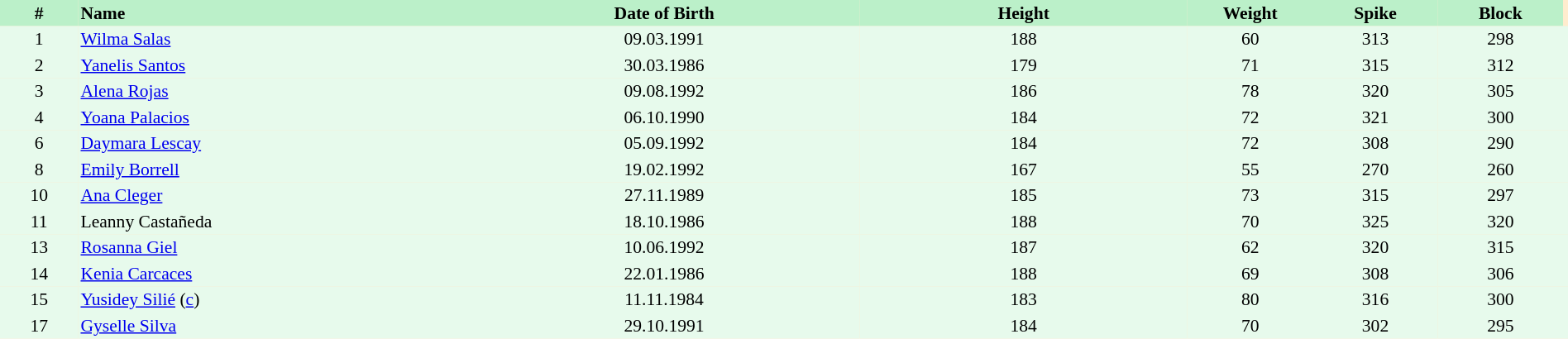<table border=0 cellpadding=2 cellspacing=0  |- bgcolor=#FFECCE style="text-align:center; font-size:90%;" width=100%>
<tr bgcolor=#BBF0C9>
<th width=5%>#</th>
<th width=25% align=left>Name</th>
<th width=25%>Date of Birth</th>
<th width=21%>Height</th>
<th width=8%>Weight</th>
<th width=8%>Spike</th>
<th width=8%>Block</th>
</tr>
<tr bgcolor=#E7FAEC>
<td>1</td>
<td align=left><a href='#'>Wilma Salas</a></td>
<td>09.03.1991</td>
<td>188</td>
<td>60</td>
<td>313</td>
<td>298</td>
<td></td>
</tr>
<tr bgcolor=#E7FAEC>
<td>2</td>
<td align=left><a href='#'>Yanelis Santos</a></td>
<td>30.03.1986</td>
<td>179</td>
<td>71</td>
<td>315</td>
<td>312</td>
<td></td>
</tr>
<tr bgcolor=#E7FAEC>
<td>3</td>
<td align=left><a href='#'>Alena Rojas</a></td>
<td>09.08.1992</td>
<td>186</td>
<td>78</td>
<td>320</td>
<td>305</td>
<td></td>
</tr>
<tr bgcolor=#E7FAEC>
<td>4</td>
<td align=left><a href='#'>Yoana Palacios</a></td>
<td>06.10.1990</td>
<td>184</td>
<td>72</td>
<td>321</td>
<td>300</td>
<td></td>
</tr>
<tr bgcolor=#E7FAEC>
<td>6</td>
<td align=left><a href='#'>Daymara Lescay</a></td>
<td>05.09.1992</td>
<td>184</td>
<td>72</td>
<td>308</td>
<td>290</td>
<td></td>
</tr>
<tr bgcolor=#E7FAEC>
<td>8</td>
<td align=left><a href='#'>Emily Borrell</a></td>
<td>19.02.1992</td>
<td>167</td>
<td>55</td>
<td>270</td>
<td>260</td>
<td></td>
</tr>
<tr bgcolor=#E7FAEC>
<td>10</td>
<td align=left><a href='#'>Ana Cleger</a></td>
<td>27.11.1989</td>
<td>185</td>
<td>73</td>
<td>315</td>
<td>297</td>
<td></td>
</tr>
<tr bgcolor=#E7FAEC>
<td>11</td>
<td align=left>Leanny Castañeda</td>
<td>18.10.1986</td>
<td>188</td>
<td>70</td>
<td>325</td>
<td>320</td>
<td></td>
</tr>
<tr bgcolor=#E7FAEC>
<td>13</td>
<td align=left><a href='#'>Rosanna Giel</a></td>
<td>10.06.1992</td>
<td>187</td>
<td>62</td>
<td>320</td>
<td>315</td>
<td></td>
</tr>
<tr bgcolor=#E7FAEC>
<td>14</td>
<td align=left><a href='#'>Kenia Carcaces</a></td>
<td>22.01.1986</td>
<td>188</td>
<td>69</td>
<td>308</td>
<td>306</td>
<td></td>
</tr>
<tr bgcolor=#E7FAEC>
<td>15</td>
<td align=left><a href='#'>Yusidey Silié</a> (<a href='#'>c</a>)</td>
<td>11.11.1984</td>
<td>183</td>
<td>80</td>
<td>316</td>
<td>300</td>
<td></td>
</tr>
<tr bgcolor=#E7FAEC>
<td>17</td>
<td align=left><a href='#'>Gyselle Silva</a></td>
<td>29.10.1991</td>
<td>184</td>
<td>70</td>
<td>302</td>
<td>295</td>
<td></td>
</tr>
</table>
